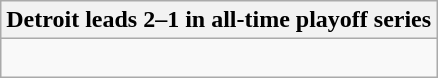<table class="wikitable collapsible collapsed">
<tr>
<th>Detroit leads 2–1 in all-time playoff series</th>
</tr>
<tr>
<td><br>

</td>
</tr>
</table>
